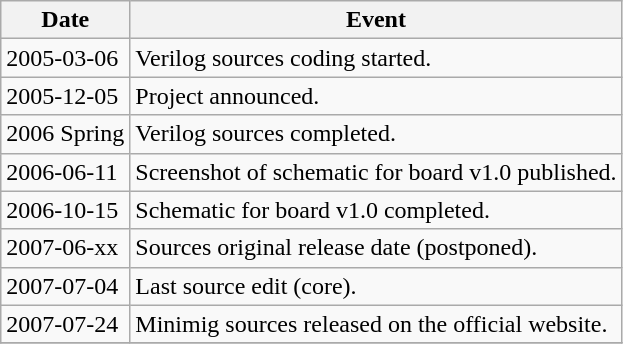<table class="wikitable">
<tr>
<th>Date</th>
<th>Event</th>
</tr>
<tr>
<td>2005-03-06</td>
<td>Verilog sources coding started.</td>
</tr>
<tr>
<td>2005-12-05</td>
<td>Project announced.</td>
</tr>
<tr>
<td>2006 Spring</td>
<td>Verilog sources completed. </td>
</tr>
<tr>
<td>2006-06-11</td>
<td>Screenshot of schematic for board v1.0 published.</td>
</tr>
<tr>
<td>2006-10-15</td>
<td>Schematic for board v1.0 completed.</td>
</tr>
<tr>
<td>2007-06-xx</td>
<td>Sources original release date (postponed).</td>
</tr>
<tr>
<td>2007-07-04</td>
<td>Last source edit (core).</td>
</tr>
<tr>
<td>2007-07-24</td>
<td>Minimig sources released on the official website.</td>
</tr>
<tr>
</tr>
</table>
